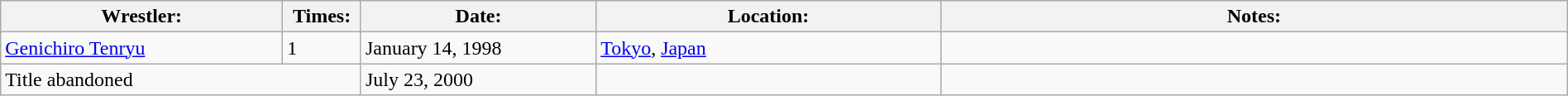<table class="wikitable" width=100%>
<tr>
<th width=18%>Wrestler:</th>
<th width=5%>Times:</th>
<th width=15%>Date:</th>
<th width=22%>Location:</th>
<th width=40%>Notes:</th>
</tr>
<tr>
<td><a href='#'>Genichiro Tenryu</a></td>
<td>1</td>
<td>January 14, 1998</td>
<td><a href='#'>Tokyo</a>, <a href='#'>Japan</a></td>
<td></td>
</tr>
<tr>
<td colspan=2>Title abandoned</td>
<td>July 23, 2000</td>
<td></td>
<td></td>
</tr>
</table>
